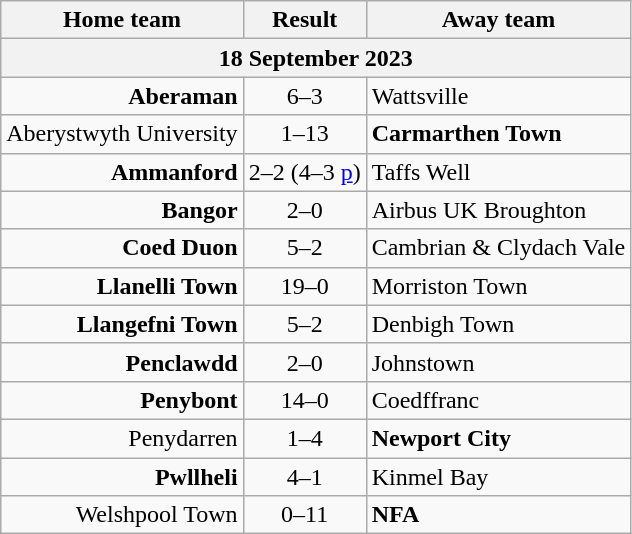<table class="wikitable">
<tr>
<th>Home team</th>
<th>Result</th>
<th>Away team</th>
</tr>
<tr>
<th colspan = 3>18 September 2023</th>
</tr>
<tr>
<td style="text-align:right;"><strong>Aberaman</strong></td>
<td style="text-align:center;">6–3</td>
<td>Wattsville</td>
</tr>
<tr>
<td style="text-align:right;">Aberystwyth University</td>
<td style="text-align:center;">1–13</td>
<td><strong>Carmarthen Town</strong></td>
</tr>
<tr>
<td style="text-align:right;"><strong>Ammanford</strong></td>
<td style="text-align:center;">2–2 (4–3 <a href='#'>p</a>)</td>
<td>Taffs Well</td>
</tr>
<tr>
<td style="text-align:right;"><strong>Bangor</strong></td>
<td style="text-align:center;">2–0</td>
<td>Airbus UK Broughton</td>
</tr>
<tr>
<td style="text-align:right;"><strong>Coed Duon</strong></td>
<td style="text-align:center;">5–2</td>
<td>Cambrian & Clydach Vale</td>
</tr>
<tr>
<td style="text-align:right;"><strong>Llanelli Town</strong></td>
<td style="text-align:center;">19–0</td>
<td>Morriston Town</td>
</tr>
<tr>
<td style="text-align:right;"><strong>Llangefni Town</strong></td>
<td style="text-align:center;">5–2</td>
<td>Denbigh Town</td>
</tr>
<tr>
<td style="text-align:right;"><strong>Penclawdd</strong></td>
<td style="text-align:center;">2–0</td>
<td>Johnstown</td>
</tr>
<tr>
<td style="text-align:right;"><strong>Penybont</strong></td>
<td style="text-align:center;">14–0</td>
<td>Coedffranc</td>
</tr>
<tr>
<td style="text-align:right;">Penydarren</td>
<td style="text-align:center;">1–4</td>
<td><strong>Newport City</strong></td>
</tr>
<tr>
<td style="text-align:right;"><strong>Pwllheli</strong></td>
<td style="text-align:center;">4–1</td>
<td>Kinmel Bay</td>
</tr>
<tr>
<td style="text-align:right;">Welshpool Town</td>
<td style="text-align:center;">0–11</td>
<td><strong>NFA</strong></td>
</tr>
</table>
